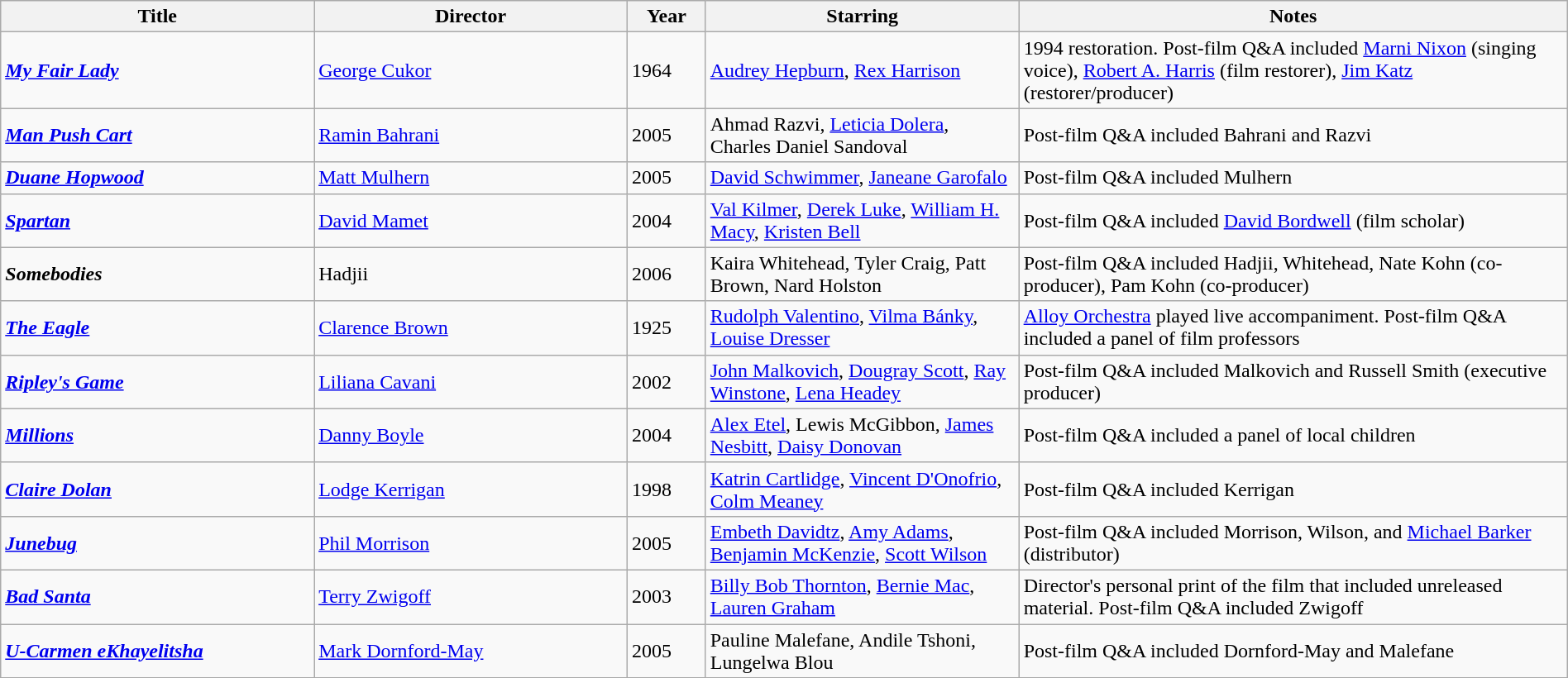<table class="wikitable sortable" style="width:100%;">
<tr>
<th style="width:20%;">Title</th>
<th style="width:20%;">Director</th>
<th style="width:5%;">Year</th>
<th style="width:20%;">Starring</th>
<th style="width:35%;">Notes</th>
</tr>
<tr>
<td><strong><em><a href='#'>My Fair Lady</a></em></strong></td>
<td><a href='#'>George Cukor</a></td>
<td>1964</td>
<td><a href='#'>Audrey Hepburn</a>, <a href='#'>Rex Harrison</a></td>
<td>1994 restoration. Post-film Q&A included <a href='#'>Marni Nixon</a> (singing voice), <a href='#'>Robert A. Harris</a> (film restorer), <a href='#'>Jim Katz</a> (restorer/producer)</td>
</tr>
<tr>
<td><strong><em><a href='#'>Man Push Cart</a></em></strong></td>
<td><a href='#'>Ramin Bahrani</a></td>
<td>2005</td>
<td>Ahmad Razvi, <a href='#'>Leticia Dolera</a>, Charles Daniel Sandoval</td>
<td>Post-film Q&A included Bahrani and Razvi</td>
</tr>
<tr>
<td><strong><em><a href='#'>Duane Hopwood</a></em></strong></td>
<td><a href='#'>Matt Mulhern</a></td>
<td>2005</td>
<td><a href='#'>David Schwimmer</a>, <a href='#'>Janeane Garofalo</a></td>
<td>Post-film Q&A included Mulhern</td>
</tr>
<tr>
<td><strong><em><a href='#'>Spartan</a></em></strong></td>
<td><a href='#'>David Mamet</a></td>
<td>2004</td>
<td><a href='#'>Val Kilmer</a>, <a href='#'>Derek Luke</a>, <a href='#'>William H. Macy</a>, <a href='#'>Kristen Bell</a></td>
<td>Post-film Q&A included <a href='#'>David Bordwell</a> (film scholar)</td>
</tr>
<tr>
<td><strong><em>Somebodies</em></strong></td>
<td>Hadjii</td>
<td>2006</td>
<td>Kaira Whitehead, Tyler Craig, Patt Brown, Nard Holston</td>
<td>Post-film Q&A included Hadjii, Whitehead, Nate Kohn (co-producer), Pam Kohn (co-producer)</td>
</tr>
<tr>
<td><strong><em><a href='#'>The Eagle</a></em></strong></td>
<td><a href='#'>Clarence Brown</a></td>
<td>1925</td>
<td><a href='#'>Rudolph Valentino</a>, <a href='#'>Vilma Bánky</a>, <a href='#'>Louise Dresser</a></td>
<td><a href='#'>Alloy Orchestra</a> played live accompaniment. Post-film Q&A included a panel of film professors</td>
</tr>
<tr>
<td><strong><em><a href='#'>Ripley's Game</a></em></strong></td>
<td><a href='#'>Liliana Cavani</a></td>
<td>2002</td>
<td><a href='#'>John Malkovich</a>, <a href='#'>Dougray Scott</a>, <a href='#'>Ray Winstone</a>, <a href='#'>Lena Headey</a></td>
<td>Post-film Q&A included Malkovich and Russell Smith (executive producer)</td>
</tr>
<tr>
<td><strong><em><a href='#'>Millions</a></em></strong></td>
<td><a href='#'>Danny Boyle</a></td>
<td>2004</td>
<td><a href='#'>Alex Etel</a>, Lewis McGibbon, <a href='#'>James Nesbitt</a>, <a href='#'>Daisy Donovan</a></td>
<td>Post-film Q&A included a panel of local children</td>
</tr>
<tr>
<td><strong><em><a href='#'>Claire Dolan</a></em></strong></td>
<td><a href='#'>Lodge Kerrigan</a></td>
<td>1998</td>
<td><a href='#'>Katrin Cartlidge</a>, <a href='#'>Vincent D'Onofrio</a>, <a href='#'>Colm Meaney</a></td>
<td>Post-film Q&A included Kerrigan</td>
</tr>
<tr>
<td><strong><em><a href='#'>Junebug</a></em></strong></td>
<td><a href='#'>Phil Morrison</a></td>
<td>2005</td>
<td><a href='#'>Embeth Davidtz</a>, <a href='#'>Amy Adams</a>, <a href='#'>Benjamin McKenzie</a>, <a href='#'>Scott Wilson</a></td>
<td>Post-film Q&A included Morrison, Wilson, and <a href='#'>Michael Barker</a> (distributor)</td>
</tr>
<tr>
<td><strong><em><a href='#'>Bad Santa</a></em></strong></td>
<td><a href='#'>Terry Zwigoff</a></td>
<td>2003</td>
<td><a href='#'>Billy Bob Thornton</a>, <a href='#'>Bernie Mac</a>, <a href='#'>Lauren Graham</a></td>
<td>Director's personal print of the film that included unreleased material. Post-film Q&A included Zwigoff</td>
</tr>
<tr>
<td><strong><em><a href='#'>U-Carmen eKhayelitsha</a></em></strong></td>
<td><a href='#'>Mark Dornford-May</a></td>
<td>2005</td>
<td>Pauline Malefane, Andile Tshoni, Lungelwa Blou</td>
<td>Post-film Q&A included Dornford-May and Malefane</td>
</tr>
<tr>
</tr>
</table>
